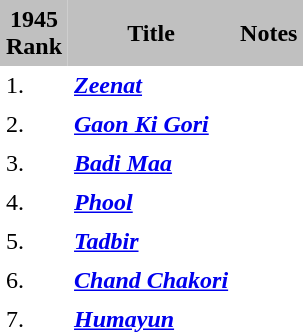<table cellspacing="0" cellpadding="4" border="0">
<tr bgcolor="silver" align="center">
<td rowspan="1"><strong>1945</strong><br><strong>Rank</strong></td>
<td rowspan="1"><strong>Title</strong></td>
<td rowspan="1"><strong>Notes</strong></td>
</tr>
<tr>
<td>1.</td>
<td><strong><em><a href='#'>Zeenat</a></em></strong></td>
<td></td>
</tr>
<tr>
<td>2.</td>
<td><strong><em><a href='#'>Gaon Ki Gori</a></em></strong></td>
<td></td>
</tr>
<tr>
<td>3.</td>
<td><strong><em><a href='#'>Badi Maa</a></em></strong></td>
<td></td>
</tr>
<tr>
<td>4.</td>
<td><strong><em><a href='#'>Phool</a></em></strong></td>
<td></td>
</tr>
<tr>
<td>5.</td>
<td><strong><em><a href='#'>Tadbir</a></em></strong></td>
<td></td>
</tr>
<tr>
<td>6.</td>
<td><strong><em><a href='#'>Chand Chakori</a></em></strong></td>
<td></td>
</tr>
<tr>
<td>7.</td>
<td><strong><em><a href='#'>Humayun</a></em></strong></td>
<td></td>
</tr>
</table>
